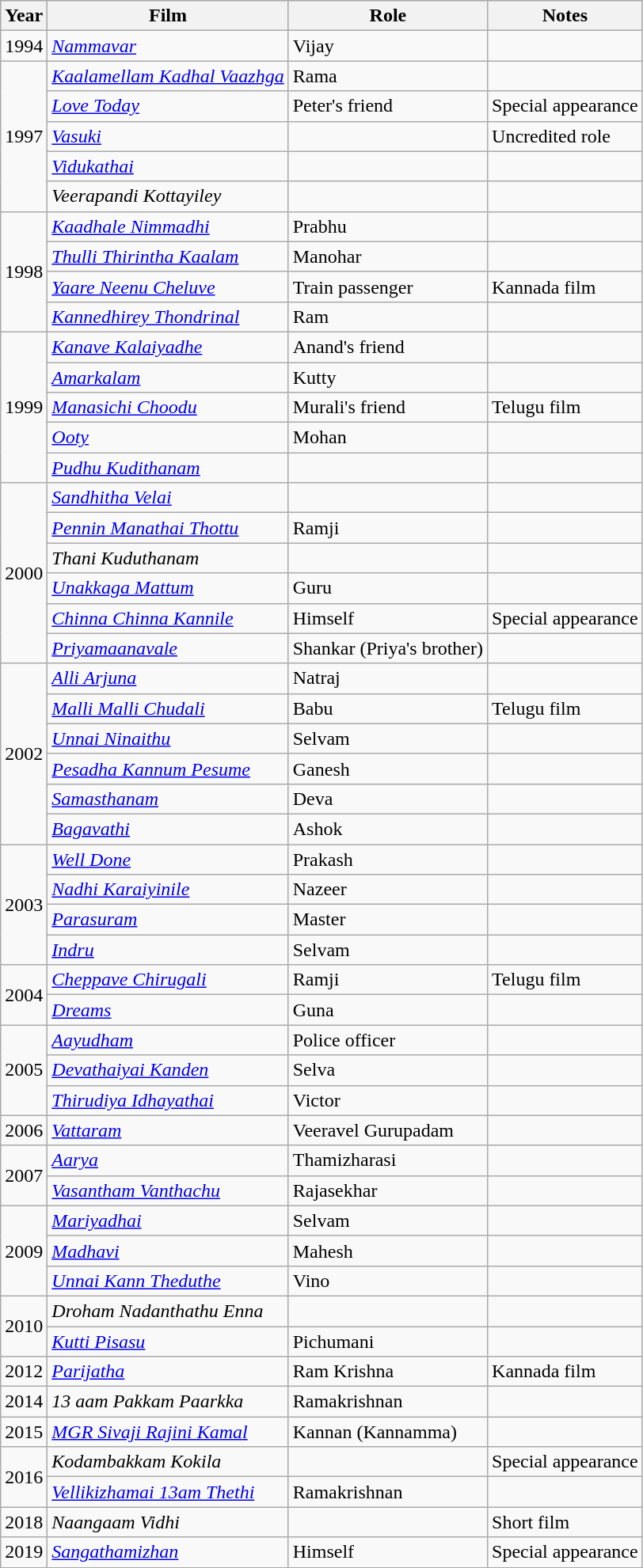<table class="wikitable">
<tr style="background:#ccc; text-align:center;">
<th>Year</th>
<th>Film</th>
<th>Role</th>
<th>Notes</th>
</tr>
<tr>
<td>1994</td>
<td><em><a href='#'>Nammavar</a></em></td>
<td>Vijay</td>
<td></td>
</tr>
<tr>
<td rowspan="5">1997</td>
<td><em><a href='#'>Kaalamellam Kadhal Vaazhga</a></em></td>
<td>Rama</td>
<td></td>
</tr>
<tr>
<td><em><a href='#'>Love Today</a></em></td>
<td>Peter's friend</td>
<td>Special appearance</td>
</tr>
<tr>
<td><em><a href='#'>Vasuki</a></em></td>
<td></td>
<td>Uncredited role</td>
</tr>
<tr>
<td><em><a href='#'>Vidukathai</a></em></td>
<td></td>
<td></td>
</tr>
<tr>
<td><em>Veerapandi Kottayiley</em></td>
<td></td>
<td></td>
</tr>
<tr>
<td rowspan="4">1998</td>
<td><em><a href='#'>Kaadhale Nimmadhi</a></em></td>
<td>Prabhu</td>
<td></td>
</tr>
<tr>
<td><em><a href='#'>Thulli Thirintha Kaalam</a></em></td>
<td>Manohar</td>
<td></td>
</tr>
<tr>
<td><em><a href='#'>Yaare Neenu Cheluve</a></em></td>
<td>Train passenger</td>
<td>Kannada film</td>
</tr>
<tr>
<td><em><a href='#'>Kannedhirey Thondrinal</a></em></td>
<td>Ram</td>
<td></td>
</tr>
<tr>
<td rowspan="5">1999</td>
<td><em><a href='#'>Kanave Kalaiyadhe</a></em></td>
<td>Anand's friend</td>
<td></td>
</tr>
<tr>
<td><em><a href='#'>Amarkalam</a></em></td>
<td>Kutty</td>
<td></td>
</tr>
<tr>
<td><em><a href='#'>Manasichi Choodu</a></em></td>
<td>Murali's friend</td>
<td>Telugu film</td>
</tr>
<tr>
<td><em><a href='#'>Ooty</a></em></td>
<td>Mohan</td>
<td></td>
</tr>
<tr>
<td><em><a href='#'>Pudhu Kudithanam</a></em></td>
<td></td>
<td></td>
</tr>
<tr>
<td rowspan="6">2000</td>
<td><em><a href='#'>Sandhitha Velai</a></em></td>
<td></td>
<td></td>
</tr>
<tr>
<td><em><a href='#'>Pennin Manathai Thottu</a></em></td>
<td>Ramji</td>
<td></td>
</tr>
<tr>
<td><em>Thani Kuduthanam</em></td>
<td></td>
<td></td>
</tr>
<tr>
<td><em><a href='#'>Unakkaga Mattum</a></em></td>
<td>Guru</td>
<td></td>
</tr>
<tr>
<td><em><a href='#'>Chinna Chinna Kannile</a></em></td>
<td>Himself</td>
<td>Special appearance</td>
</tr>
<tr>
<td><em><a href='#'>Priyamaanavale</a></em></td>
<td>Shankar (Priya's brother)</td>
<td></td>
</tr>
<tr>
<td rowspan="6">2002</td>
<td><em><a href='#'>Alli Arjuna</a></em></td>
<td>Natraj</td>
<td></td>
</tr>
<tr>
<td><em><a href='#'>Malli Malli Chudali</a></em></td>
<td>Babu</td>
<td>Telugu film</td>
</tr>
<tr>
<td><em><a href='#'>Unnai Ninaithu</a></em></td>
<td>Selvam</td>
<td></td>
</tr>
<tr>
<td><em><a href='#'>Pesadha Kannum Pesume</a></em></td>
<td>Ganesh</td>
<td></td>
</tr>
<tr>
<td><em><a href='#'>Samasthanam</a></em></td>
<td>Deva</td>
<td Special appearance></td>
</tr>
<tr>
<td><em><a href='#'>Bagavathi</a></em></td>
<td>Ashok</td>
<td></td>
</tr>
<tr>
<td rowspan="4">2003</td>
<td><em><a href='#'>Well Done</a></em></td>
<td>Prakash</td>
<td></td>
</tr>
<tr>
<td><em><a href='#'>Nadhi Karaiyinile</a></em></td>
<td>Nazeer</td>
<td></td>
</tr>
<tr>
<td><em><a href='#'>Parasuram</a></em></td>
<td>Master</td>
<td></td>
</tr>
<tr>
<td><em><a href='#'>Indru</a></em></td>
<td>Selvam</td>
<td></td>
</tr>
<tr>
<td rowspan="2">2004</td>
<td><em><a href='#'>Cheppave Chirugali</a></em></td>
<td>Ramji</td>
<td>Telugu film</td>
</tr>
<tr>
<td><em><a href='#'>Dreams</a></em></td>
<td>Guna</td>
<td></td>
</tr>
<tr>
<td rowspan="3">2005</td>
<td><em><a href='#'>Aayudham</a></em></td>
<td>Police officer</td>
<td></td>
</tr>
<tr>
<td><em><a href='#'>Devathaiyai Kanden</a></em></td>
<td>Selva</td>
<td></td>
</tr>
<tr>
<td><em><a href='#'>Thirudiya Idhayathai</a></em></td>
<td>Victor</td>
<td></td>
</tr>
<tr>
<td>2006</td>
<td><em><a href='#'>Vattaram</a></em></td>
<td>Veeravel Gurupadam</td>
<td></td>
</tr>
<tr>
<td rowspan="2">2007</td>
<td><em><a href='#'>Aarya</a></em></td>
<td>Thamizharasi</td>
<td></td>
</tr>
<tr>
<td><em><a href='#'>Vasantham Vanthachu</a></em></td>
<td>Rajasekhar</td>
<td></td>
</tr>
<tr>
<td rowspan="3">2009</td>
<td><em><a href='#'>Mariyadhai</a></em></td>
<td>Selvam</td>
<td></td>
</tr>
<tr>
<td><em><a href='#'>Madhavi</a></em></td>
<td>Mahesh</td>
<td></td>
</tr>
<tr>
<td><em><a href='#'>Unnai Kann Theduthe</a></em></td>
<td>Vino</td>
<td></td>
</tr>
<tr>
<td rowspan="2">2010</td>
<td><em>Droham Nadanthathu Enna</em></td>
<td></td>
<td></td>
</tr>
<tr>
<td><em><a href='#'>Kutti Pisasu</a></em></td>
<td>Pichumani</td>
<td></td>
</tr>
<tr>
<td>2012</td>
<td><em><a href='#'>Parijatha</a></em></td>
<td>Ram Krishna</td>
<td>Kannada film</td>
</tr>
<tr>
<td>2014</td>
<td><em>13 aam Pakkam Paarkka</em></td>
<td>Ramakrishnan</td>
<td></td>
</tr>
<tr>
<td>2015</td>
<td><em><a href='#'>MGR Sivaji Rajini Kamal</a></em></td>
<td>Kannan (Kannamma)</td>
<td></td>
</tr>
<tr>
<td rowspan="2">2016</td>
<td><em>Kodambakkam Kokila</em></td>
<td></td>
<td>Special appearance</td>
</tr>
<tr>
<td><em><a href='#'>Vellikizhamai 13am Thethi</a></em></td>
<td>Ramakrishnan</td>
<td></td>
</tr>
<tr>
<td>2018</td>
<td><em>Naangaam Vidhi</em></td>
<td></td>
<td>Short film</td>
</tr>
<tr>
<td>2019</td>
<td><em><a href='#'>Sangathamizhan</a></em></td>
<td>Himself</td>
<td>Special appearance</td>
</tr>
<tr>
</tr>
</table>
